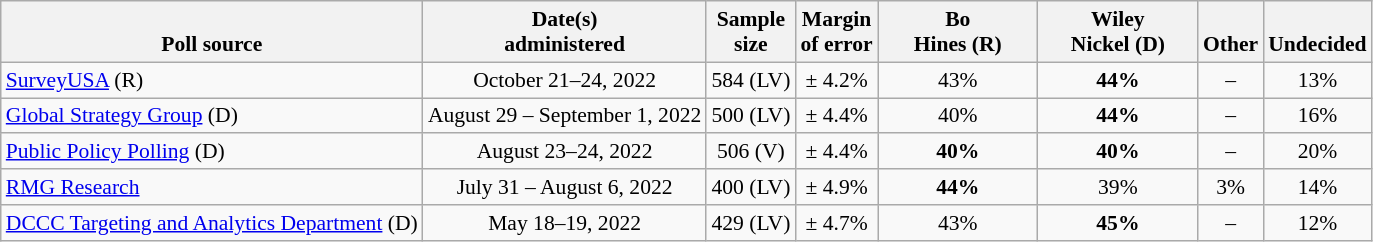<table class="wikitable" style="font-size:90%;text-align:center;">
<tr style="vertical-align:bottom">
<th>Poll source</th>
<th>Date(s)<br>administered</th>
<th>Sample<br>size</th>
<th>Margin<br>of error</th>
<th style="width:100px;">Bo<br>Hines (R)</th>
<th style="width:100px;">Wiley<br>Nickel (D)</th>
<th>Other</th>
<th>Undecided</th>
</tr>
<tr>
<td style="text-align:left;"><a href='#'>SurveyUSA</a> (R)</td>
<td>October 21–24, 2022</td>
<td>584 (LV)</td>
<td>± 4.2%</td>
<td>43%</td>
<td><strong>44%</strong></td>
<td>–</td>
<td>13%</td>
</tr>
<tr>
<td style="text-align:left;"><a href='#'>Global Strategy Group</a> (D)</td>
<td>August 29 – September 1, 2022</td>
<td>500 (LV)</td>
<td>± 4.4%</td>
<td>40%</td>
<td><strong>44%</strong></td>
<td>–</td>
<td>16%</td>
</tr>
<tr>
<td style="text-align:left;"><a href='#'>Public Policy Polling</a> (D)</td>
<td>August 23–24, 2022</td>
<td>506 (V)</td>
<td>± 4.4%</td>
<td><strong>40%</strong></td>
<td><strong>40%</strong></td>
<td>–</td>
<td>20%</td>
</tr>
<tr>
<td style="text-align:left;"><a href='#'>RMG Research</a></td>
<td>July 31 – August 6, 2022</td>
<td>400 (LV)</td>
<td>± 4.9%</td>
<td><strong>44%</strong></td>
<td>39%</td>
<td>3%</td>
<td>14%</td>
</tr>
<tr>
<td style="text-align:left;"><a href='#'>DCCC Targeting and Analytics Department</a> (D)</td>
<td>May 18–19, 2022</td>
<td>429 (LV)</td>
<td>± 4.7%</td>
<td>43%</td>
<td><strong>45%</strong></td>
<td>–</td>
<td>12%</td>
</tr>
</table>
